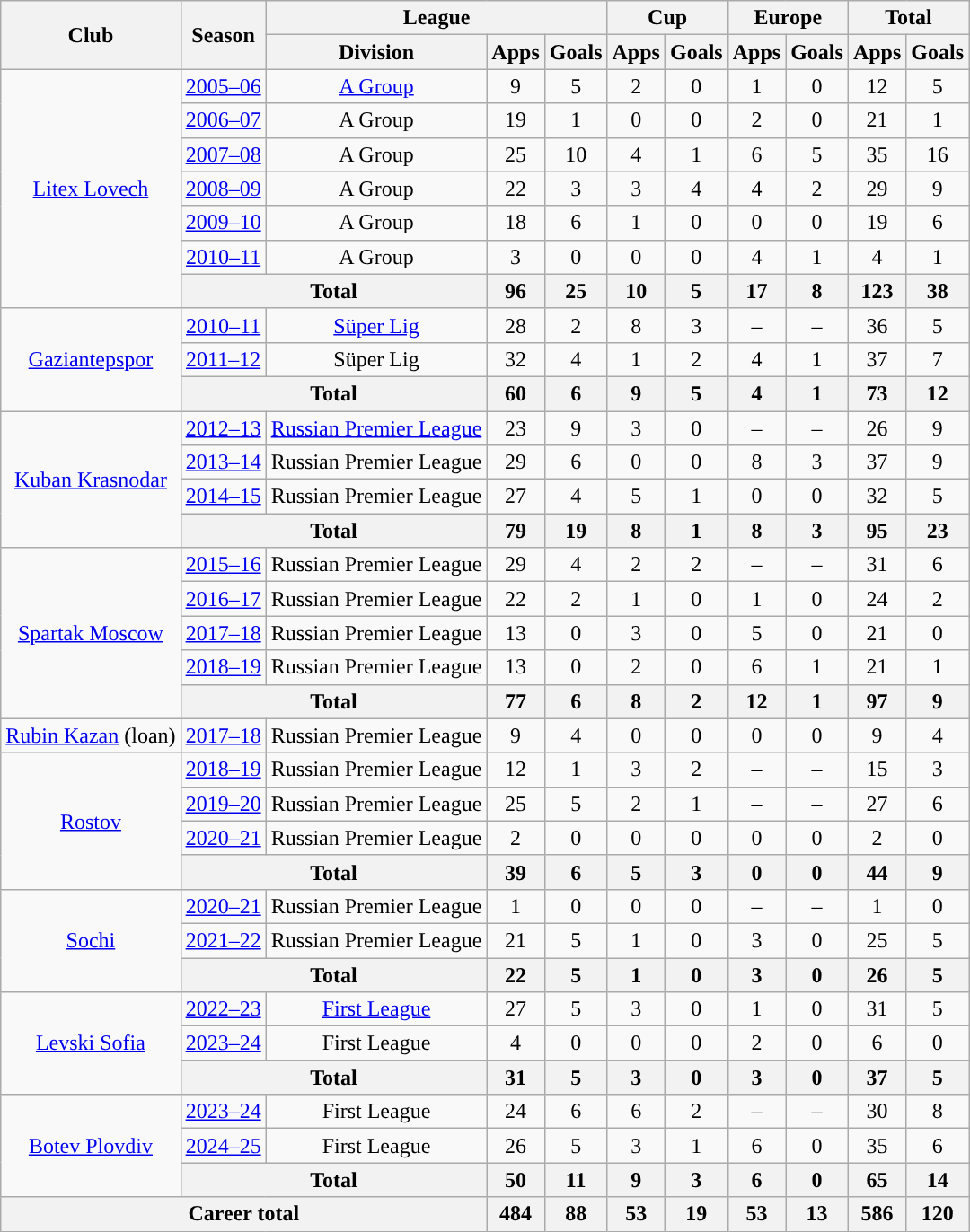<table class="wikitable" style="text-align:center">
<tr>
<th rowspan="2">Club</th>
<th rowspan="2">Season</th>
<th colspan="3">League</th>
<th colspan="2">Cup</th>
<th colspan="2">Europe</th>
<th colspan="2">Total</th>
</tr>
<tr>
<th>Division</th>
<th>Apps</th>
<th>Goals</th>
<th>Apps</th>
<th>Goals</th>
<th>Apps</th>
<th>Goals</th>
<th>Apps</th>
<th>Goals</th>
</tr>
<tr>
<td rowspan="7"><a href='#'>Litex Lovech</a></td>
<td><a href='#'>2005–06</a></td>
<td><a href='#'>A Group</a></td>
<td>9</td>
<td>5</td>
<td>2</td>
<td>0</td>
<td>1</td>
<td>0</td>
<td>12</td>
<td>5</td>
</tr>
<tr>
<td><a href='#'>2006–07</a></td>
<td>A Group</td>
<td>19</td>
<td>1</td>
<td>0</td>
<td>0</td>
<td>2</td>
<td>0</td>
<td>21</td>
<td>1</td>
</tr>
<tr>
<td><a href='#'>2007–08</a></td>
<td>A Group</td>
<td>25</td>
<td>10</td>
<td>4</td>
<td>1</td>
<td>6</td>
<td>5</td>
<td>35</td>
<td>16</td>
</tr>
<tr>
<td><a href='#'>2008–09</a></td>
<td>A Group</td>
<td>22</td>
<td>3</td>
<td>3</td>
<td>4</td>
<td>4</td>
<td>2</td>
<td>29</td>
<td>9</td>
</tr>
<tr>
<td><a href='#'>2009–10</a></td>
<td>A Group</td>
<td>18</td>
<td>6</td>
<td>1</td>
<td>0</td>
<td>0</td>
<td>0</td>
<td>19</td>
<td>6</td>
</tr>
<tr>
<td><a href='#'>2010–11</a></td>
<td>A Group</td>
<td>3</td>
<td>0</td>
<td>0</td>
<td>0</td>
<td>4</td>
<td>1</td>
<td>4</td>
<td>1</td>
</tr>
<tr>
<th colspan="2">Total</th>
<th>96</th>
<th>25</th>
<th>10</th>
<th>5</th>
<th>17</th>
<th>8</th>
<th>123</th>
<th>38</th>
</tr>
<tr>
<td rowspan="3"><a href='#'>Gaziantepspor</a></td>
<td><a href='#'>2010–11</a></td>
<td><a href='#'>Süper Lig</a></td>
<td>28</td>
<td>2</td>
<td>8</td>
<td>3</td>
<td>–</td>
<td>–</td>
<td>36</td>
<td>5</td>
</tr>
<tr>
<td><a href='#'>2011–12</a></td>
<td>Süper Lig</td>
<td>32</td>
<td>4</td>
<td>1</td>
<td>2</td>
<td>4</td>
<td>1</td>
<td>37</td>
<td>7</td>
</tr>
<tr>
<th colspan="2">Total</th>
<th>60</th>
<th>6</th>
<th>9</th>
<th>5</th>
<th>4</th>
<th>1</th>
<th>73</th>
<th>12</th>
</tr>
<tr>
<td rowspan="4"><a href='#'>Kuban Krasnodar</a></td>
<td><a href='#'>2012–13</a></td>
<td><a href='#'>Russian Premier League</a></td>
<td>23</td>
<td>9</td>
<td>3</td>
<td>0</td>
<td>–</td>
<td>–</td>
<td>26</td>
<td>9</td>
</tr>
<tr>
<td><a href='#'>2013–14</a></td>
<td>Russian Premier League</td>
<td>29</td>
<td>6</td>
<td>0</td>
<td>0</td>
<td>8</td>
<td>3</td>
<td>37</td>
<td>9</td>
</tr>
<tr>
<td><a href='#'>2014–15</a></td>
<td>Russian Premier League</td>
<td>27</td>
<td>4</td>
<td>5</td>
<td>1</td>
<td>0</td>
<td>0</td>
<td>32</td>
<td>5</td>
</tr>
<tr>
<th colspan="2">Total</th>
<th>79</th>
<th>19</th>
<th>8</th>
<th>1</th>
<th>8</th>
<th>3</th>
<th>95</th>
<th>23</th>
</tr>
<tr>
<td rowspan="5"><a href='#'>Spartak Moscow</a></td>
<td><a href='#'>2015–16</a></td>
<td>Russian Premier League</td>
<td>29</td>
<td>4</td>
<td>2</td>
<td>2</td>
<td>–</td>
<td>–</td>
<td>31</td>
<td>6</td>
</tr>
<tr>
<td><a href='#'>2016–17</a></td>
<td>Russian Premier League</td>
<td>22</td>
<td>2</td>
<td>1</td>
<td>0</td>
<td>1</td>
<td>0</td>
<td>24</td>
<td>2</td>
</tr>
<tr>
<td><a href='#'>2017–18</a></td>
<td>Russian Premier League</td>
<td>13</td>
<td>0</td>
<td>3</td>
<td>0</td>
<td>5</td>
<td>0</td>
<td>21</td>
<td>0</td>
</tr>
<tr>
<td><a href='#'>2018–19</a></td>
<td>Russian Premier League</td>
<td>13</td>
<td>0</td>
<td>2</td>
<td>0</td>
<td>6</td>
<td>1</td>
<td>21</td>
<td>1</td>
</tr>
<tr>
<th colspan="2">Total</th>
<th>77</th>
<th>6</th>
<th>8</th>
<th>2</th>
<th>12</th>
<th>1</th>
<th>97</th>
<th>9</th>
</tr>
<tr>
<td><a href='#'>Rubin Kazan</a> (loan)</td>
<td><a href='#'>2017–18</a></td>
<td>Russian Premier League</td>
<td>9</td>
<td>4</td>
<td>0</td>
<td>0</td>
<td>0</td>
<td>0</td>
<td>9</td>
<td>4</td>
</tr>
<tr>
<td rowspan="4"><a href='#'>Rostov</a></td>
<td><a href='#'>2018–19</a></td>
<td>Russian Premier League</td>
<td>12</td>
<td>1</td>
<td>3</td>
<td>2</td>
<td>–</td>
<td>–</td>
<td>15</td>
<td>3</td>
</tr>
<tr>
<td><a href='#'>2019–20</a></td>
<td>Russian Premier League</td>
<td>25</td>
<td>5</td>
<td>2</td>
<td>1</td>
<td>–</td>
<td>–</td>
<td>27</td>
<td>6</td>
</tr>
<tr>
<td><a href='#'>2020–21</a></td>
<td>Russian Premier League</td>
<td>2</td>
<td>0</td>
<td>0</td>
<td>0</td>
<td>0</td>
<td>0</td>
<td>2</td>
<td>0</td>
</tr>
<tr>
<th colspan="2">Total</th>
<th>39</th>
<th>6</th>
<th>5</th>
<th>3</th>
<th>0</th>
<th>0</th>
<th>44</th>
<th>9</th>
</tr>
<tr>
<td rowspan="3"><a href='#'>Sochi</a></td>
<td><a href='#'>2020–21</a></td>
<td>Russian Premier League</td>
<td>1</td>
<td>0</td>
<td>0</td>
<td>0</td>
<td>–</td>
<td>–</td>
<td>1</td>
<td>0</td>
</tr>
<tr>
<td><a href='#'>2021–22</a></td>
<td>Russian Premier League</td>
<td>21</td>
<td>5</td>
<td>1</td>
<td>0</td>
<td>3</td>
<td>0</td>
<td>25</td>
<td>5</td>
</tr>
<tr>
<th colspan="2">Total</th>
<th>22</th>
<th>5</th>
<th>1</th>
<th>0</th>
<th>3</th>
<th>0</th>
<th>26</th>
<th>5</th>
</tr>
<tr>
<td rowspan="3"><a href='#'>Levski Sofia</a></td>
<td><a href='#'>2022–23</a></td>
<td><a href='#'>First League</a></td>
<td>27</td>
<td>5</td>
<td>3</td>
<td>0</td>
<td>1</td>
<td>0</td>
<td>31</td>
<td>5</td>
</tr>
<tr>
<td><a href='#'>2023–24</a></td>
<td>First League</td>
<td>4</td>
<td>0</td>
<td>0</td>
<td>0</td>
<td>2</td>
<td>0</td>
<td>6</td>
<td>0</td>
</tr>
<tr>
<th colspan="2">Total</th>
<th>31</th>
<th>5</th>
<th>3</th>
<th>0</th>
<th>3</th>
<th>0</th>
<th>37</th>
<th>5</th>
</tr>
<tr>
<td rowspan="3"><a href='#'>Botev Plovdiv</a></td>
<td><a href='#'>2023–24</a></td>
<td>First League</td>
<td>24</td>
<td>6</td>
<td>6</td>
<td>2</td>
<td>–</td>
<td>–</td>
<td>30</td>
<td>8</td>
</tr>
<tr>
<td><a href='#'>2024–25</a></td>
<td>First League</td>
<td>26</td>
<td>5</td>
<td>3</td>
<td>1</td>
<td>6</td>
<td>0</td>
<td>35</td>
<td>6</td>
</tr>
<tr>
<th colspan="2">Total</th>
<th>50</th>
<th>11</th>
<th>9</th>
<th>3</th>
<th>6</th>
<th>0</th>
<th>65</th>
<th>14</th>
</tr>
<tr>
<th colspan="3">Career total</th>
<th>484</th>
<th>88</th>
<th>53</th>
<th>19</th>
<th>53</th>
<th>13</th>
<th>586</th>
<th>120</th>
</tr>
</table>
